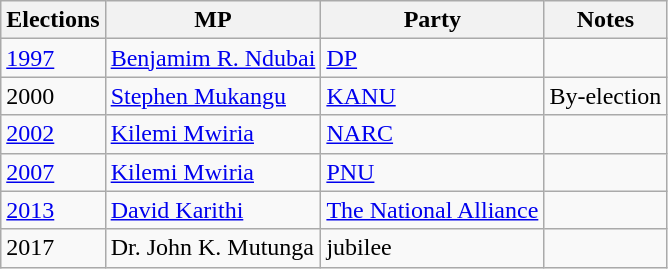<table class="wikitable">
<tr>
<th>Elections</th>
<th>MP </th>
<th>Party</th>
<th>Notes</th>
</tr>
<tr>
<td><a href='#'>1997</a></td>
<td><a href='#'>Benjamim R. Ndubai</a></td>
<td><a href='#'>DP</a></td>
<td></td>
</tr>
<tr>
<td>2000</td>
<td><a href='#'>Stephen Mukangu</a></td>
<td><a href='#'>KANU</a></td>
<td>By-election</td>
</tr>
<tr>
<td><a href='#'>2002</a></td>
<td><a href='#'>Kilemi Mwiria</a></td>
<td><a href='#'>NARC</a></td>
<td></td>
</tr>
<tr>
<td><a href='#'>2007</a></td>
<td><a href='#'>Kilemi Mwiria</a></td>
<td><a href='#'>PNU</a></td>
<td></td>
</tr>
<tr>
<td><a href='#'>2013</a></td>
<td><a href='#'>David Karithi</a></td>
<td><a href='#'>The National Alliance</a></td>
<td></td>
</tr>
<tr>
<td>2017</td>
<td>Dr. John K. Mutunga</td>
<td>jubilee</td>
<td></td>
</tr>
</table>
